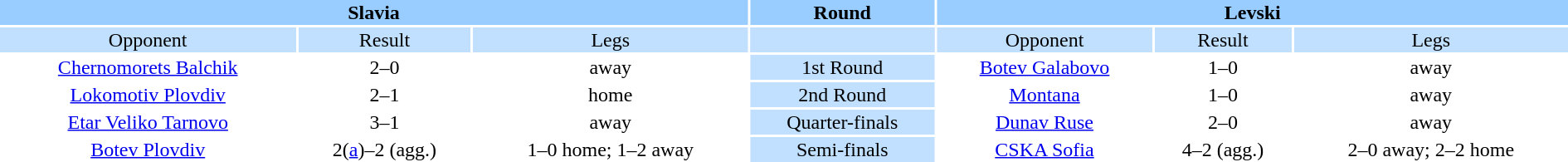<table width="100%" style="text-align:center">
<tr valign=top bgcolor=#99ccff>
<th colspan=3 style="width:1*">Slavia</th>
<th><strong>Round</strong></th>
<th colspan=3 style="width:1*">Levski</th>
</tr>
<tr valign=top bgcolor=#c1e0ff>
<td>Opponent</td>
<td>Result</td>
<td>Legs</td>
<td bgcolor=#c1e0ff></td>
<td>Opponent</td>
<td>Result</td>
<td>Legs</td>
</tr>
<tr>
<td><a href='#'>Chernomorets Balchik</a></td>
<td>2–0</td>
<td>away</td>
<td bgcolor="#c1e0ff">1st Round</td>
<td><a href='#'>Botev Galabovo</a></td>
<td>1–0 </td>
<td>away</td>
</tr>
<tr>
<td><a href='#'>Lokomotiv Plovdiv</a></td>
<td>2–1 </td>
<td>home</td>
<td bgcolor="#c1e0ff">2nd Round</td>
<td><a href='#'>Montana</a></td>
<td>1–0</td>
<td>away</td>
</tr>
<tr>
<td><a href='#'>Etar Veliko Tarnovo</a></td>
<td>3–1</td>
<td>away</td>
<td bgcolor="#c1e0ff">Quarter-finals</td>
<td><a href='#'>Dunav Ruse</a></td>
<td>2–0</td>
<td>away</td>
</tr>
<tr>
<td><a href='#'>Botev Plovdiv</a></td>
<td>2(<a href='#'>a</a>)–2 (agg.)</td>
<td>1–0 home; 1–2 away</td>
<td bgcolor="#c1e0ff">Semi-finals</td>
<td><a href='#'>CSKA Sofia</a></td>
<td>4–2 (agg.)</td>
<td>2–0 away; 2–2 home</td>
</tr>
</table>
